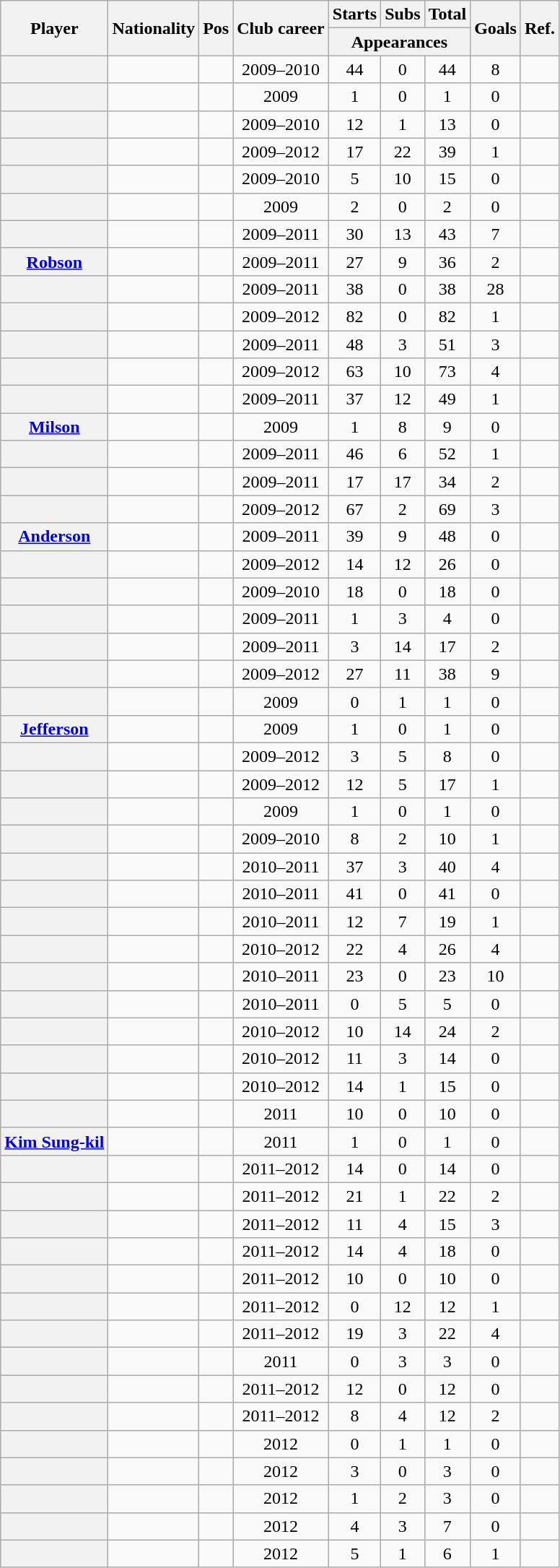<table class="wikitable sortable plainrowheaders" style="text-align:center;">
<tr>
<th scope=col rowspan="2">Player</th>
<th scope=col rowspan="2">Nationality</th>
<th scope=col rowspan="2">Pos</th>
<th scope=col rowspan="2">Club career</th>
<th scope=col>Starts</th>
<th scope=col>Subs</th>
<th scope=col>Total</th>
<th rowspan="2" scope=col>Goals</th>
<th scope="col" rowspan="2" class="unsortable">Ref.</th>
</tr>
<tr class=unsortable>
<th scope=col colspan="3">Appearances</th>
</tr>
<tr>
<th scope=row></th>
<td align="left"></td>
<td></td>
<td>2009–2010</td>
<td>44</td>
<td>0</td>
<td>44</td>
<td>8</td>
<td></td>
</tr>
<tr>
<th scope=row></th>
<td align="left"></td>
<td></td>
<td>2009</td>
<td>1</td>
<td>0</td>
<td>1</td>
<td>0</td>
<td></td>
</tr>
<tr>
<th scope=row></th>
<td align="left"></td>
<td></td>
<td>2009–2010</td>
<td>12</td>
<td>1</td>
<td>13</td>
<td>0</td>
<td></td>
</tr>
<tr>
<th scope=row></th>
<td align="left"></td>
<td></td>
<td>2009–2012</td>
<td>17</td>
<td>22</td>
<td>39</td>
<td>1</td>
<td></td>
</tr>
<tr>
<th scope=row></th>
<td align="left"></td>
<td></td>
<td>2009–2010</td>
<td>5</td>
<td>10</td>
<td>15</td>
<td>0</td>
<td></td>
</tr>
<tr>
<th scope=row></th>
<td align="left"></td>
<td></td>
<td>2009</td>
<td>2</td>
<td>0</td>
<td>2</td>
<td>0</td>
<td></td>
</tr>
<tr>
<th scope=row></th>
<td align="left"></td>
<td></td>
<td>2009–2011</td>
<td>30</td>
<td>13</td>
<td>43</td>
<td>7</td>
<td></td>
</tr>
<tr>
<th scope=row><a href='#'>Robson</a></th>
<td align="left"></td>
<td></td>
<td>2009–2011</td>
<td>27</td>
<td>9</td>
<td>36</td>
<td>2</td>
<td></td>
</tr>
<tr>
<th scope=row></th>
<td align="left"></td>
<td></td>
<td>2009–2011</td>
<td>38</td>
<td>0</td>
<td>38</td>
<td>28</td>
<td></td>
</tr>
<tr>
<th scope=row></th>
<td align="left"></td>
<td></td>
<td>2009–2012</td>
<td>82</td>
<td>0</td>
<td>82</td>
<td>1</td>
<td></td>
</tr>
<tr>
<th scope=row></th>
<td align="left"></td>
<td></td>
<td>2009–2011</td>
<td>48</td>
<td>3</td>
<td>51</td>
<td>3</td>
<td></td>
</tr>
<tr>
<th scope=row></th>
<td align="left"></td>
<td></td>
<td>2009–2012</td>
<td>63</td>
<td>10</td>
<td>73</td>
<td>4</td>
<td></td>
</tr>
<tr>
<th scope=row></th>
<td align="left"></td>
<td></td>
<td>2009–2011</td>
<td>37</td>
<td>12</td>
<td>49</td>
<td>1</td>
<td></td>
</tr>
<tr>
<th scope=row><a href='#'>Milson</a></th>
<td align="left"></td>
<td></td>
<td>2009</td>
<td>1</td>
<td>8</td>
<td>9</td>
<td>0</td>
<td></td>
</tr>
<tr>
<th scope=row></th>
<td align="left"></td>
<td></td>
<td>2009–2011</td>
<td>46</td>
<td>6</td>
<td>52</td>
<td>1</td>
<td></td>
</tr>
<tr>
<th scope=row></th>
<td align="left"></td>
<td></td>
<td>2009–2011</td>
<td>17</td>
<td>17</td>
<td>34</td>
<td>2</td>
<td></td>
</tr>
<tr>
<th scope=row></th>
<td align="left"></td>
<td></td>
<td>2009–2012</td>
<td>67</td>
<td>2</td>
<td>69</td>
<td>3</td>
<td></td>
</tr>
<tr>
<th scope=row><a href='#'>Anderson</a></th>
<td align="left"></td>
<td></td>
<td>2009–2011</td>
<td>39</td>
<td>9</td>
<td>48</td>
<td>0</td>
<td></td>
</tr>
<tr>
<th scope=row></th>
<td align="left"></td>
<td></td>
<td>2009–2012</td>
<td>14</td>
<td>12</td>
<td>26</td>
<td>0</td>
<td></td>
</tr>
<tr>
<th scope=row></th>
<td align="left"></td>
<td></td>
<td>2009–2010</td>
<td>18</td>
<td>0</td>
<td>18</td>
<td>0</td>
<td></td>
</tr>
<tr>
<th scope=row></th>
<td align="left"></td>
<td></td>
<td>2009–2011</td>
<td>1</td>
<td>3</td>
<td>4</td>
<td>0</td>
<td></td>
</tr>
<tr>
<th scope=row></th>
<td align="left"></td>
<td></td>
<td>2009–2011</td>
<td>3</td>
<td>14</td>
<td>17</td>
<td>2</td>
<td></td>
</tr>
<tr>
<th scope=row></th>
<td align="left"></td>
<td></td>
<td>2009–2012</td>
<td>27</td>
<td>11</td>
<td>38</td>
<td>9</td>
<td></td>
</tr>
<tr>
<th scope=row></th>
<td align="left"></td>
<td></td>
<td>2009</td>
<td>0</td>
<td>1</td>
<td>1</td>
<td>0</td>
<td></td>
</tr>
<tr>
<th scope=row><a href='#'>Jefferson</a></th>
<td align="left"></td>
<td></td>
<td>2009</td>
<td>1</td>
<td>0</td>
<td>1</td>
<td>0</td>
<td></td>
</tr>
<tr>
<th scope=row></th>
<td align="left"></td>
<td></td>
<td>2009–2012</td>
<td>3</td>
<td>5</td>
<td>8</td>
<td>0</td>
<td></td>
</tr>
<tr>
<th scope=row></th>
<td align="left"></td>
<td></td>
<td>2009–2012</td>
<td>12</td>
<td>5</td>
<td>17</td>
<td>1</td>
<td></td>
</tr>
<tr>
<th scope=row></th>
<td align="left"></td>
<td></td>
<td>2009</td>
<td>1</td>
<td>0</td>
<td>1</td>
<td>0</td>
<td></td>
</tr>
<tr>
<th scope=row></th>
<td align="left"></td>
<td></td>
<td>2009–2010</td>
<td>8</td>
<td>2</td>
<td>10</td>
<td>1</td>
<td></td>
</tr>
<tr>
<th scope=row></th>
<td align="left"></td>
<td></td>
<td>2010–2011</td>
<td>37</td>
<td>3</td>
<td>40</td>
<td>4</td>
<td></td>
</tr>
<tr>
<th scope=row></th>
<td align="left"></td>
<td></td>
<td>2010–2011</td>
<td>41</td>
<td>0</td>
<td>41</td>
<td>0</td>
<td></td>
</tr>
<tr>
<th scope=row></th>
<td align="left"></td>
<td></td>
<td>2010–2011</td>
<td>12</td>
<td>7</td>
<td>19</td>
<td>1</td>
<td></td>
</tr>
<tr>
<th scope=row></th>
<td align="left"></td>
<td></td>
<td>2010–2012</td>
<td>22</td>
<td>4</td>
<td>26</td>
<td>4</td>
<td></td>
</tr>
<tr>
<th scope=row></th>
<td align="left"></td>
<td></td>
<td>2010–2011</td>
<td>23</td>
<td>0</td>
<td>23</td>
<td>10</td>
<td></td>
</tr>
<tr>
<th scope=row></th>
<td align="left"></td>
<td></td>
<td>2010–2011</td>
<td>0</td>
<td>5</td>
<td>5</td>
<td>0</td>
<td></td>
</tr>
<tr>
<th scope=row></th>
<td align="left"></td>
<td></td>
<td>2010–2012</td>
<td>10</td>
<td>14</td>
<td>24</td>
<td>2</td>
<td></td>
</tr>
<tr>
<th scope=row></th>
<td align="left"></td>
<td></td>
<td>2010–2012</td>
<td>11</td>
<td>3</td>
<td>14</td>
<td>0</td>
<td></td>
</tr>
<tr>
<th scope=row></th>
<td align="left"></td>
<td></td>
<td>2010–2012</td>
<td>14</td>
<td>1</td>
<td>15</td>
<td>0</td>
<td></td>
</tr>
<tr>
<th scope=row></th>
<td align="left"></td>
<td></td>
<td>2011</td>
<td>10</td>
<td>0</td>
<td>10</td>
<td>0</td>
<td></td>
</tr>
<tr>
<th scope=row><a href='#'>Kim Sung-kil</a></th>
<td align="left"></td>
<td></td>
<td>2011</td>
<td>1</td>
<td>0</td>
<td>1</td>
<td>0</td>
<td></td>
</tr>
<tr>
<th scope=row></th>
<td align="left"></td>
<td></td>
<td>2011–2012</td>
<td>14</td>
<td>0</td>
<td>14</td>
<td>0</td>
<td></td>
</tr>
<tr>
<th scope=row></th>
<td align="left"></td>
<td></td>
<td>2011–2012</td>
<td>21</td>
<td>1</td>
<td>22</td>
<td>2</td>
<td></td>
</tr>
<tr>
<th scope=row></th>
<td align="left"></td>
<td></td>
<td>2011–2012</td>
<td>11</td>
<td>4</td>
<td>15</td>
<td>3</td>
<td></td>
</tr>
<tr>
<th scope=row></th>
<td align="left"></td>
<td></td>
<td>2011–2012</td>
<td>14</td>
<td>4</td>
<td>18</td>
<td>0</td>
<td></td>
</tr>
<tr>
<th scope=row></th>
<td align="left"></td>
<td></td>
<td>2011–2012</td>
<td>10</td>
<td>0</td>
<td>10</td>
<td>0</td>
<td></td>
</tr>
<tr>
<th scope=row></th>
<td align="left"></td>
<td></td>
<td>2011–2012</td>
<td>0</td>
<td>12</td>
<td>12</td>
<td>1</td>
<td></td>
</tr>
<tr>
<th scope=row></th>
<td align="left"></td>
<td></td>
<td>2011–2012</td>
<td>19</td>
<td>3</td>
<td>22</td>
<td>4</td>
<td></td>
</tr>
<tr>
<th scope=row></th>
<td align="left"></td>
<td></td>
<td>2011</td>
<td>0</td>
<td>3</td>
<td>3</td>
<td>0</td>
<td></td>
</tr>
<tr>
<th scope=row></th>
<td align="left"></td>
<td></td>
<td>2011–2012</td>
<td>12</td>
<td>0</td>
<td>12</td>
<td>0</td>
<td></td>
</tr>
<tr>
<th scope=row></th>
<td align="left"></td>
<td></td>
<td>2011–2012</td>
<td>8</td>
<td>4</td>
<td>12</td>
<td>2</td>
<td></td>
</tr>
<tr>
<th scope=row></th>
<td align="left"></td>
<td></td>
<td>2012</td>
<td>0</td>
<td>1</td>
<td>1</td>
<td>0</td>
<td></td>
</tr>
<tr>
<th scope=row></th>
<td align="left"></td>
<td></td>
<td>2012</td>
<td>3</td>
<td>0</td>
<td>3</td>
<td>0</td>
<td></td>
</tr>
<tr>
<th scope=row></th>
<td align="left"></td>
<td></td>
<td>2012</td>
<td>1</td>
<td>2</td>
<td>3</td>
<td>0</td>
<td></td>
</tr>
<tr>
<th scope=row></th>
<td align="left"></td>
<td></td>
<td>2012</td>
<td>4</td>
<td>3</td>
<td>7</td>
<td>0</td>
<td></td>
</tr>
<tr>
<th scope=row></th>
<td align="left"></td>
<td></td>
<td>2012</td>
<td>5</td>
<td>1</td>
<td>6</td>
<td>1</td>
<td></td>
</tr>
</table>
